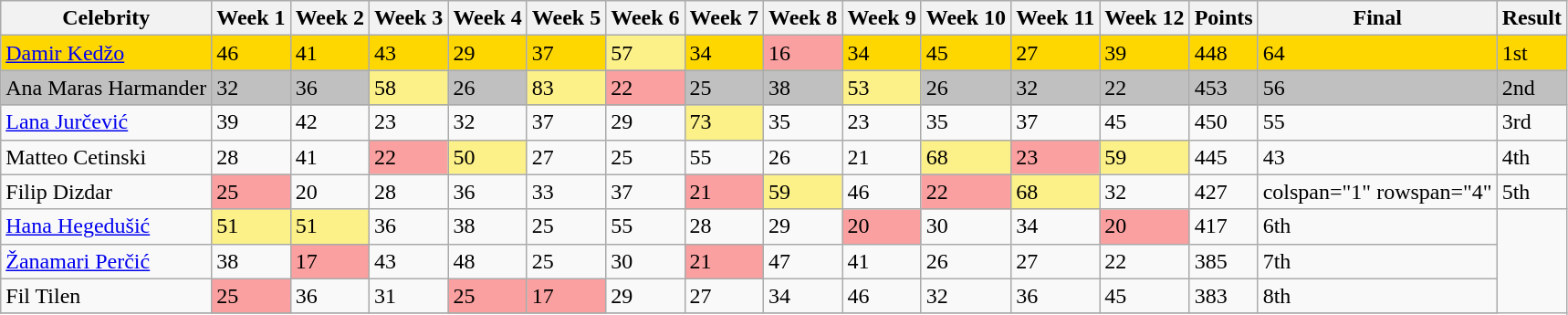<table class=wikitable>
<tr>
<th>Celebrity</th>
<th>Week 1</th>
<th>Week 2</th>
<th>Week 3</th>
<th>Week 4</th>
<th>Week 5</th>
<th>Week 6</th>
<th>Week 7</th>
<th>Week 8</th>
<th>Week 9</th>
<th>Week 10</th>
<th>Week 11</th>
<th>Week 12</th>
<th>Points</th>
<th>Final</th>
<th>Result</th>
</tr>
<tr style="background:gold;">
<td><a href='#'>Damir Kedžo</a></td>
<td>46</td>
<td>41</td>
<td>43</td>
<td>29</td>
<td>37</td>
<td bgcolor="#FCF088">57</td>
<td>34</td>
<td bgcolor="#FAA0A0">16</td>
<td>34</td>
<td>45</td>
<td>27</td>
<td>39</td>
<td>448</td>
<td>64</td>
<td>1st</td>
</tr>
<tr style="background:silver;">
<td>Ana Maras Harmander</td>
<td>32</td>
<td>36</td>
<td bgcolor="#FCF088">58</td>
<td>26</td>
<td bgcolor="#FCF088">83</td>
<td bgcolor="#FAA0A0">22</td>
<td>25</td>
<td>38</td>
<td bgcolor="#FCF088">53</td>
<td>26</td>
<td>32</td>
<td>22</td>
<td>453</td>
<td>56</td>
<td>2nd</td>
</tr>
<tr>
<td><a href='#'>Lana Jurčević</a></td>
<td>39</td>
<td>42</td>
<td>23</td>
<td>32</td>
<td>37</td>
<td>29</td>
<td bgcolor="#FCF088">73</td>
<td>35</td>
<td>23</td>
<td>35</td>
<td>37</td>
<td>45</td>
<td>450</td>
<td>55</td>
<td>3rd</td>
</tr>
<tr>
<td>Matteo Cetinski</td>
<td>28</td>
<td>41</td>
<td bgcolor="#FAA0A0">22</td>
<td bgcolor="#FCF088">50</td>
<td>27</td>
<td>25</td>
<td>55</td>
<td>26</td>
<td>21</td>
<td bgcolor="#FCF088">68</td>
<td bgcolor="#FAA0A0">23</td>
<td bgcolor="#FCF088">59</td>
<td>445</td>
<td>43</td>
<td>4th</td>
</tr>
<tr>
<td>Filip Dizdar</td>
<td bgcolor="#FAA0A0">25</td>
<td>20</td>
<td>28</td>
<td>36</td>
<td>33</td>
<td>37</td>
<td bgcolor="#FAA0A0">21</td>
<td bgcolor="#FCF088">59</td>
<td>46</td>
<td bgcolor="#FAA0A0">22</td>
<td bgcolor="#FCF088">68</td>
<td>32</td>
<td>427</td>
<td>colspan="1" rowspan="4" </td>
<td>5th</td>
</tr>
<tr>
<td><a href='#'>Hana Hegedušić</a></td>
<td bgcolor="#FCF088">51</td>
<td bgcolor="#FCF088">51</td>
<td>36</td>
<td>38</td>
<td>25</td>
<td>55</td>
<td>28</td>
<td>29</td>
<td bgcolor="#FAA0A0">20</td>
<td>30</td>
<td>34</td>
<td bgcolor="#FAA0A0">20</td>
<td>417</td>
<td>6th</td>
</tr>
<tr>
<td><a href='#'>Žanamari Perčić</a></td>
<td>38</td>
<td bgcolor="#FAA0A0">17</td>
<td>43</td>
<td>48</td>
<td>25</td>
<td>30</td>
<td bgcolor="#FAA0A0">21</td>
<td>47</td>
<td>41</td>
<td>26</td>
<td>27</td>
<td>22</td>
<td>385</td>
<td>7th</td>
</tr>
<tr>
<td>Fil Tilen</td>
<td bgcolor="#FAA0A0">25</td>
<td>36</td>
<td>31</td>
<td bgcolor="#FAA0A0">25</td>
<td bgcolor="#FAA0A0">17</td>
<td>29</td>
<td>27</td>
<td>34</td>
<td>46</td>
<td>32</td>
<td>36</td>
<td>45</td>
<td>383</td>
<td>8th</td>
</tr>
<tr>
</tr>
</table>
